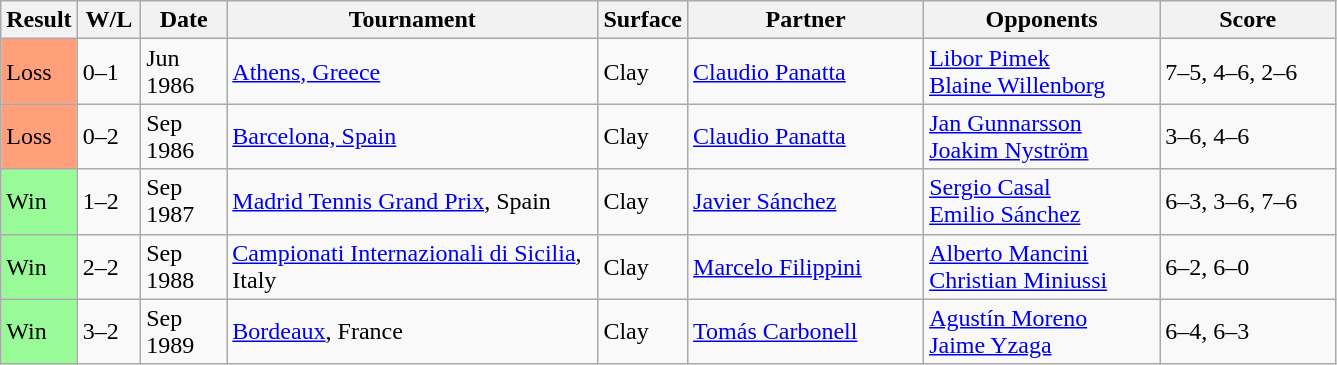<table class="sortable wikitable">
<tr>
<th style="width:40px">Result</th>
<th style="width:35px" class="unsortable">W/L</th>
<th style="width:50px">Date</th>
<th style="width:240px">Tournament</th>
<th style="width:50px">Surface</th>
<th style="width:150px">Partner</th>
<th style="width:150px">Opponents</th>
<th style="width:110px" class="unsortable">Score</th>
</tr>
<tr>
<td style="background:#ffa07a;">Loss</td>
<td>0–1</td>
<td>Jun 1986</td>
<td><a href='#'>Athens, Greece</a></td>
<td>Clay</td>
<td> <a href='#'>Claudio Panatta</a></td>
<td> <a href='#'>Libor Pimek</a> <br>  <a href='#'>Blaine Willenborg</a></td>
<td>7–5, 4–6, 2–6</td>
</tr>
<tr>
<td style="background:#ffa07a;">Loss</td>
<td>0–2</td>
<td>Sep 1986</td>
<td><a href='#'>Barcelona, Spain</a></td>
<td>Clay</td>
<td> <a href='#'>Claudio Panatta</a></td>
<td> <a href='#'>Jan Gunnarsson</a> <br>  <a href='#'>Joakim Nyström</a></td>
<td>3–6, 4–6</td>
</tr>
<tr>
<td style="background:#98fb98;">Win</td>
<td>1–2</td>
<td>Sep 1987</td>
<td><a href='#'>Madrid Tennis Grand Prix</a>, Spain</td>
<td>Clay</td>
<td> <a href='#'>Javier Sánchez</a></td>
<td> <a href='#'>Sergio Casal</a> <br>  <a href='#'>Emilio Sánchez</a></td>
<td>6–3, 3–6, 7–6</td>
</tr>
<tr>
<td style="background:#98fb98;">Win</td>
<td>2–2</td>
<td>Sep 1988</td>
<td><a href='#'>Campionati Internazionali di Sicilia</a>, Italy</td>
<td>Clay</td>
<td> <a href='#'>Marcelo Filippini</a></td>
<td> <a href='#'>Alberto Mancini</a> <br>  <a href='#'>Christian Miniussi</a></td>
<td>6–2, 6–0</td>
</tr>
<tr>
<td style="background:#98fb98;">Win</td>
<td>3–2</td>
<td>Sep 1989</td>
<td><a href='#'>Bordeaux</a>, France</td>
<td>Clay</td>
<td> <a href='#'>Tomás Carbonell</a></td>
<td> <a href='#'>Agustín Moreno</a> <br>  <a href='#'>Jaime Yzaga</a></td>
<td>6–4, 6–3</td>
</tr>
</table>
